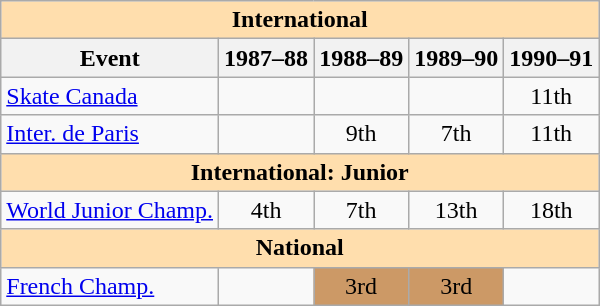<table class="wikitable" style="text-align:center">
<tr>
<th style="background-color: #ffdead; " colspan=5 align=center>International</th>
</tr>
<tr>
<th>Event</th>
<th>1987–88</th>
<th>1988–89</th>
<th>1989–90</th>
<th>1990–91</th>
</tr>
<tr>
<td align=left><a href='#'>Skate Canada</a></td>
<td></td>
<td></td>
<td></td>
<td>11th</td>
</tr>
<tr>
<td align=left><a href='#'>Inter. de Paris</a></td>
<td></td>
<td>9th</td>
<td>7th</td>
<td>11th</td>
</tr>
<tr>
<th style="background-color: #ffdead; " colspan=5 align=center>International: Junior</th>
</tr>
<tr>
<td align=left><a href='#'>World Junior Champ.</a></td>
<td>4th</td>
<td>7th</td>
<td>13th</td>
<td>18th</td>
</tr>
<tr>
<th style="background-color: #ffdead; " colspan=5 align=center>National</th>
</tr>
<tr>
<td align=left><a href='#'>French Champ.</a></td>
<td></td>
<td bgcolor=cc9966>3rd</td>
<td bgcolor=cc9966>3rd</td>
<td></td>
</tr>
</table>
